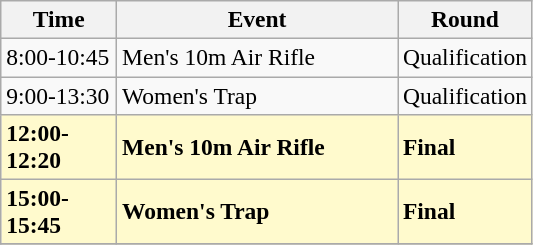<table class=wikitable style="font-size:98%;">
<tr>
<th width=70px>Time</th>
<th width=180px>Event</th>
<th width=70px>Round</th>
</tr>
<tr>
<td>8:00-10:45</td>
<td>Men's 10m Air Rifle</td>
<td>Qualification</td>
</tr>
<tr>
<td>9:00-13:30</td>
<td>Women's Trap</td>
<td>Qualification</td>
</tr>
<tr bgcolor=lemonchiffon>
<td><strong>12:00-12:20</strong></td>
<td><strong>Men's 10m Air Rifle</strong></td>
<td><strong>Final</strong></td>
</tr>
<tr bgcolor=lemonchiffon>
<td><strong>15:00-15:45</strong></td>
<td><strong>Women's Trap</strong></td>
<td><strong>Final</strong></td>
</tr>
<tr>
</tr>
</table>
